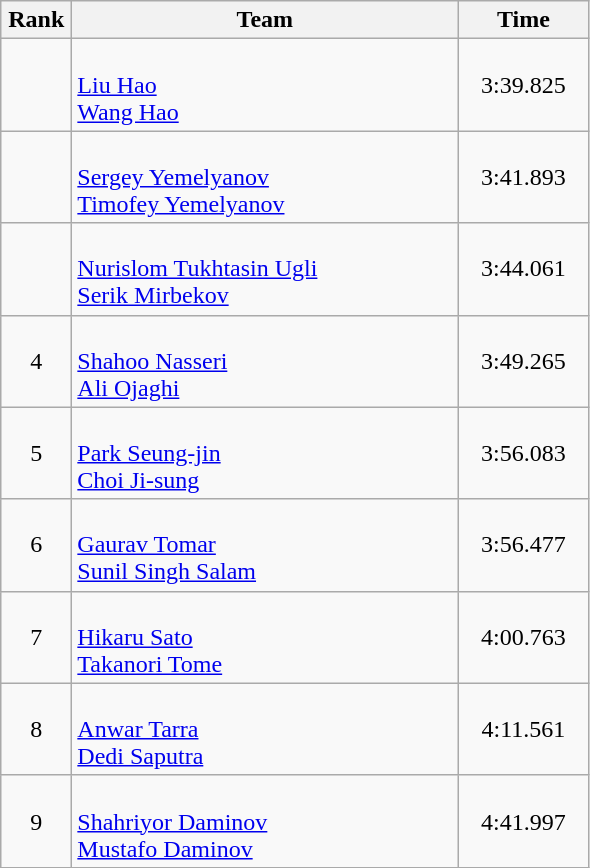<table class=wikitable style="text-align:center">
<tr>
<th width=40>Rank</th>
<th width=250>Team</th>
<th width=80>Time</th>
</tr>
<tr>
<td></td>
<td align=left><br><a href='#'>Liu Hao</a><br><a href='#'>Wang Hao</a></td>
<td>3:39.825</td>
</tr>
<tr>
<td></td>
<td align=left><br><a href='#'>Sergey Yemelyanov</a><br><a href='#'>Timofey Yemelyanov</a></td>
<td>3:41.893</td>
</tr>
<tr>
<td></td>
<td align=left><br><a href='#'>Nurislom Tukhtasin Ugli</a><br><a href='#'>Serik Mirbekov</a></td>
<td>3:44.061</td>
</tr>
<tr>
<td>4</td>
<td align=left><br><a href='#'>Shahoo Nasseri</a><br><a href='#'>Ali Ojaghi</a></td>
<td>3:49.265</td>
</tr>
<tr>
<td>5</td>
<td align=left><br><a href='#'>Park Seung-jin</a><br><a href='#'>Choi Ji-sung</a></td>
<td>3:56.083</td>
</tr>
<tr>
<td>6</td>
<td align=left><br><a href='#'>Gaurav Tomar</a><br><a href='#'>Sunil Singh Salam</a></td>
<td>3:56.477</td>
</tr>
<tr>
<td>7</td>
<td align=left><br><a href='#'>Hikaru Sato</a><br><a href='#'>Takanori Tome</a></td>
<td>4:00.763</td>
</tr>
<tr>
<td>8</td>
<td align=left><br><a href='#'>Anwar Tarra</a><br><a href='#'>Dedi Saputra</a></td>
<td>4:11.561</td>
</tr>
<tr>
<td>9</td>
<td align=left><br><a href='#'>Shahriyor Daminov</a><br><a href='#'>Mustafo Daminov</a></td>
<td>4:41.997</td>
</tr>
</table>
